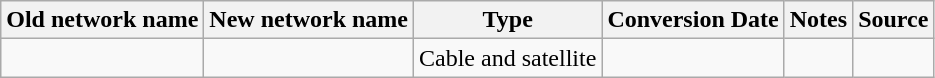<table class="wikitable">
<tr>
<th>Old network name</th>
<th>New network name</th>
<th>Type</th>
<th>Conversion Date</th>
<th>Notes</th>
<th>Source</th>
</tr>
<tr>
<td><a href='#'></a></td>
<td></td>
<td>Cable and satellite</td>
<td></td>
<td></td>
<td></td>
</tr>
</table>
